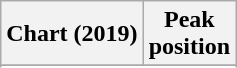<table class="wikitable plainrowheaders" style="text-align:center">
<tr>
<th scope="col">Chart (2019)</th>
<th scope="col">Peak<br>position</th>
</tr>
<tr>
</tr>
<tr>
</tr>
<tr>
</tr>
<tr>
</tr>
</table>
